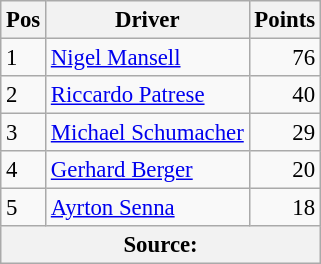<table class="wikitable" style="font-size: 95%;">
<tr>
<th>Pos</th>
<th>Driver</th>
<th>Points</th>
</tr>
<tr>
<td>1</td>
<td> <a href='#'>Nigel Mansell</a></td>
<td align="right">76</td>
</tr>
<tr>
<td>2</td>
<td> <a href='#'>Riccardo Patrese</a></td>
<td align="right">40</td>
</tr>
<tr>
<td>3</td>
<td> <a href='#'>Michael Schumacher</a></td>
<td align="right">29</td>
</tr>
<tr>
<td>4</td>
<td> <a href='#'>Gerhard Berger</a></td>
<td align="right">20</td>
</tr>
<tr>
<td>5</td>
<td> <a href='#'>Ayrton Senna</a></td>
<td align="right">18</td>
</tr>
<tr>
<th colspan=4>Source: </th>
</tr>
</table>
